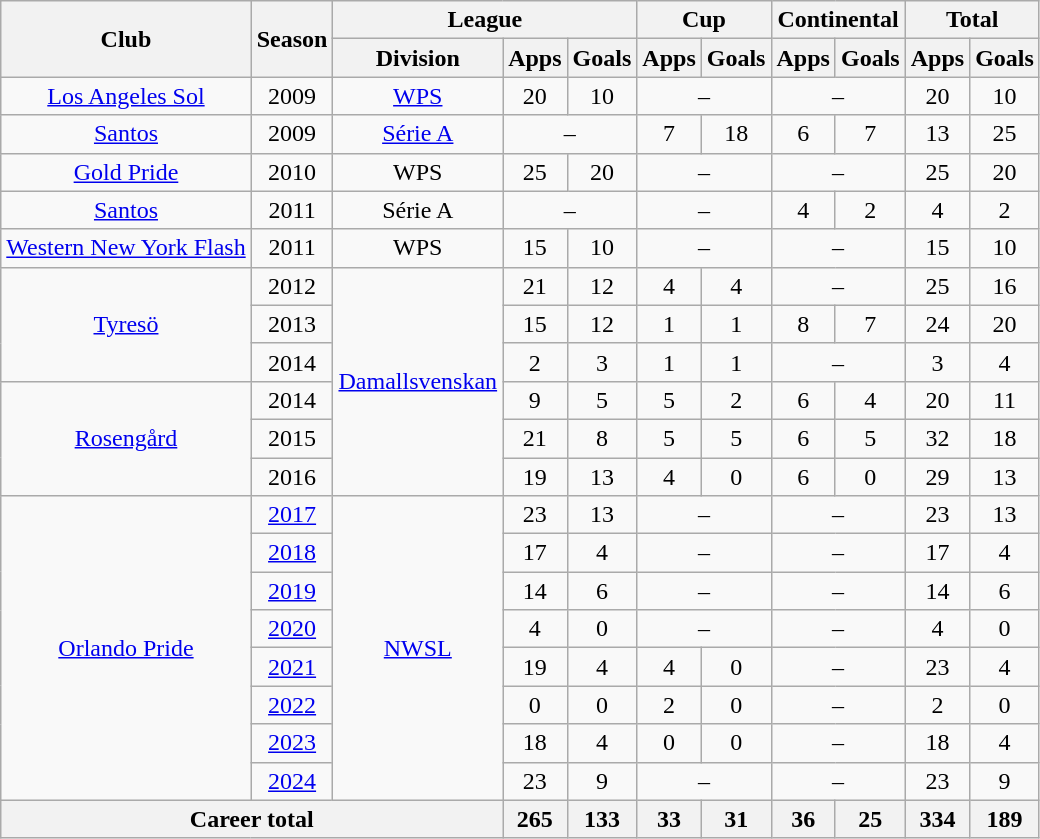<table class="wikitable" style="text-align:center">
<tr>
<th scope="col" rowspan="2">Club</th>
<th scope="col" rowspan="2">Season</th>
<th scope="col" colspan="3">League</th>
<th scope="col" colspan="2">Cup</th>
<th scope="col" colspan="2">Continental</th>
<th scope="col" colspan="2">Total</th>
</tr>
<tr>
<th scope="col">Division</th>
<th scope="col">Apps</th>
<th scope="col">Goals</th>
<th scope="col">Apps</th>
<th scope="col">Goals</th>
<th scope="col">Apps</th>
<th scope="col">Goals</th>
<th scope="col">Apps</th>
<th scope="col">Goals</th>
</tr>
<tr>
<td><a href='#'>Los Angeles Sol</a></td>
<td>2009</td>
<td><a href='#'>WPS</a></td>
<td>20</td>
<td>10</td>
<td colspan="2">–</td>
<td colspan="2">–</td>
<td>20</td>
<td>10</td>
</tr>
<tr>
<td><a href='#'>Santos</a></td>
<td>2009</td>
<td><a href='#'>Série A</a></td>
<td colspan="2">–</td>
<td>7</td>
<td>18</td>
<td>6</td>
<td>7</td>
<td>13</td>
<td>25</td>
</tr>
<tr>
<td><a href='#'>Gold Pride</a></td>
<td>2010</td>
<td>WPS</td>
<td>25</td>
<td>20</td>
<td colspan="2">–</td>
<td colspan="2">–</td>
<td>25</td>
<td>20</td>
</tr>
<tr>
<td><a href='#'>Santos</a></td>
<td>2011</td>
<td>Série A</td>
<td colspan="2">–</td>
<td colspan="2">–</td>
<td>4</td>
<td>2</td>
<td>4</td>
<td>2</td>
</tr>
<tr>
<td><a href='#'>Western New York Flash</a></td>
<td>2011</td>
<td>WPS</td>
<td>15</td>
<td>10</td>
<td colspan="2">–</td>
<td colspan="2">–</td>
<td>15</td>
<td>10</td>
</tr>
<tr>
<td rowspan="3"><a href='#'>Tyresö</a></td>
<td>2012</td>
<td rowspan="6"><a href='#'>Damallsvenskan</a></td>
<td>21</td>
<td>12</td>
<td>4</td>
<td>4</td>
<td colspan="2">–</td>
<td>25</td>
<td>16</td>
</tr>
<tr>
<td>2013</td>
<td>15</td>
<td>12</td>
<td>1</td>
<td>1</td>
<td>8</td>
<td>7</td>
<td>24</td>
<td>20</td>
</tr>
<tr>
<td>2014</td>
<td>2</td>
<td>3</td>
<td>1</td>
<td>1</td>
<td colspan="2">–</td>
<td>3</td>
<td>4</td>
</tr>
<tr>
<td rowspan="3"><a href='#'>Rosengård</a></td>
<td>2014</td>
<td>9</td>
<td>5</td>
<td>5</td>
<td>2</td>
<td>6</td>
<td>4</td>
<td>20</td>
<td>11</td>
</tr>
<tr>
<td>2015</td>
<td>21</td>
<td>8</td>
<td>5</td>
<td>5</td>
<td>6</td>
<td>5</td>
<td>32</td>
<td>18</td>
</tr>
<tr>
<td>2016</td>
<td>19</td>
<td>13</td>
<td>4</td>
<td>0</td>
<td>6</td>
<td>0</td>
<td>29</td>
<td>13</td>
</tr>
<tr>
<td rowspan="8"><a href='#'>Orlando Pride</a></td>
<td><a href='#'>2017</a></td>
<td rowspan="8"><a href='#'>NWSL</a></td>
<td>23</td>
<td>13</td>
<td colspan="2">–</td>
<td colspan="2">–</td>
<td>23</td>
<td>13</td>
</tr>
<tr>
<td><a href='#'>2018</a></td>
<td>17</td>
<td>4</td>
<td colspan="2">–</td>
<td colspan="2">–</td>
<td>17</td>
<td>4</td>
</tr>
<tr>
<td><a href='#'>2019</a></td>
<td>14</td>
<td>6</td>
<td colspan="2">–</td>
<td colspan="2">–</td>
<td>14</td>
<td>6</td>
</tr>
<tr>
<td><a href='#'>2020</a></td>
<td>4</td>
<td>0</td>
<td colspan="2">–</td>
<td colspan="2">–</td>
<td>4</td>
<td>0</td>
</tr>
<tr>
<td><a href='#'>2021</a></td>
<td>19</td>
<td>4</td>
<td>4</td>
<td>0</td>
<td colspan="2">–</td>
<td>23</td>
<td>4</td>
</tr>
<tr>
<td><a href='#'>2022</a></td>
<td>0</td>
<td>0</td>
<td>2</td>
<td>0</td>
<td colspan="2">–</td>
<td>2</td>
<td>0</td>
</tr>
<tr>
<td><a href='#'>2023</a></td>
<td>18</td>
<td>4</td>
<td>0</td>
<td>0</td>
<td colspan="2">–</td>
<td>18</td>
<td>4</td>
</tr>
<tr>
<td><a href='#'>2024</a></td>
<td>23</td>
<td>9</td>
<td colspan="2">–</td>
<td colspan="2">–</td>
<td>23</td>
<td>9</td>
</tr>
<tr>
<th colspan="3">Career total</th>
<th>265</th>
<th>133</th>
<th>33</th>
<th>31</th>
<th>36</th>
<th>25</th>
<th>334</th>
<th>189</th>
</tr>
</table>
